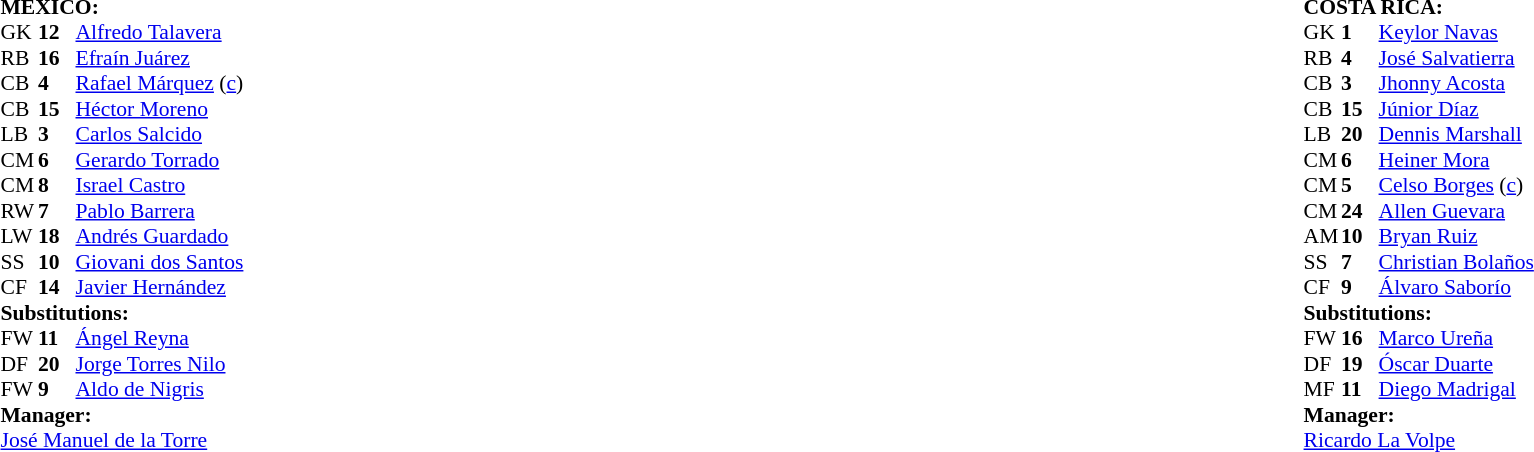<table width="100%">
<tr>
<td valign="top" width="50%"><br><table style="font-size: 90%" cellspacing="0" cellpadding="0">
<tr>
<td colspan=4><br><strong>MEXICO:</strong></td>
</tr>
<tr>
<th width="25"></th>
<th width="25"></th>
</tr>
<tr>
<td>GK</td>
<td><strong>12</strong></td>
<td><a href='#'>Alfredo Talavera</a></td>
</tr>
<tr>
<td>RB</td>
<td><strong>16</strong></td>
<td><a href='#'>Efraín Juárez</a></td>
<td></td>
</tr>
<tr>
<td>CB</td>
<td><strong>4</strong></td>
<td><a href='#'>Rafael Márquez</a> (<a href='#'>c</a>)</td>
<td></td>
<td></td>
</tr>
<tr>
<td>CB</td>
<td><strong>15</strong></td>
<td><a href='#'>Héctor Moreno</a></td>
</tr>
<tr>
<td>LB</td>
<td><strong>3</strong></td>
<td><a href='#'>Carlos Salcido</a></td>
</tr>
<tr>
<td>CM</td>
<td><strong>6</strong></td>
<td><a href='#'>Gerardo Torrado</a></td>
</tr>
<tr>
<td>CM</td>
<td><strong>8</strong></td>
<td><a href='#'>Israel Castro</a></td>
</tr>
<tr>
<td>RW</td>
<td><strong>7</strong></td>
<td><a href='#'>Pablo Barrera</a></td>
<td></td>
<td></td>
</tr>
<tr>
<td>LW</td>
<td><strong>18</strong></td>
<td><a href='#'>Andrés Guardado</a></td>
<td></td>
</tr>
<tr>
<td>SS</td>
<td><strong>10</strong></td>
<td><a href='#'>Giovani dos Santos</a></td>
</tr>
<tr>
<td>CF</td>
<td><strong>14</strong></td>
<td><a href='#'>Javier Hernández</a></td>
<td></td>
<td></td>
</tr>
<tr>
<td colspan=3><strong>Substitutions:</strong></td>
</tr>
<tr>
<td>FW</td>
<td><strong>11</strong></td>
<td><a href='#'>Ángel Reyna</a></td>
<td></td>
<td></td>
</tr>
<tr>
<td>DF</td>
<td><strong>20</strong></td>
<td><a href='#'>Jorge Torres Nilo</a></td>
<td></td>
<td></td>
</tr>
<tr>
<td>FW</td>
<td><strong>9</strong></td>
<td><a href='#'>Aldo de Nigris</a></td>
<td></td>
<td></td>
</tr>
<tr>
<td colspan=3><strong>Manager:</strong></td>
</tr>
<tr>
<td colspan=3><a href='#'>José Manuel de la Torre</a></td>
</tr>
</table>
</td>
<td valign="top"></td>
<td valign="top" width="50%"><br><table style="font-size: 90%" cellspacing="0" cellpadding="0" align="center">
<tr>
<td colspan=4><br><strong>COSTA RICA:</strong></td>
</tr>
<tr>
<th width=25></th>
<th width=25></th>
</tr>
<tr>
<td>GK</td>
<td><strong>1</strong></td>
<td><a href='#'>Keylor Navas</a></td>
</tr>
<tr>
<td>RB</td>
<td><strong>4</strong></td>
<td><a href='#'>José Salvatierra</a></td>
</tr>
<tr>
<td>CB</td>
<td><strong>3</strong></td>
<td><a href='#'>Jhonny Acosta</a></td>
</tr>
<tr>
<td>CB</td>
<td><strong>15</strong></td>
<td><a href='#'>Júnior Díaz</a></td>
<td></td>
<td></td>
</tr>
<tr>
<td>LB</td>
<td><strong>20</strong></td>
<td><a href='#'>Dennis Marshall</a></td>
</tr>
<tr>
<td>CM</td>
<td><strong>6</strong></td>
<td><a href='#'>Heiner Mora</a></td>
<td></td>
<td></td>
</tr>
<tr>
<td>CM</td>
<td><strong>5</strong></td>
<td><a href='#'>Celso Borges</a> (<a href='#'>c</a>)</td>
</tr>
<tr>
<td>CM</td>
<td><strong>24</strong></td>
<td><a href='#'>Allen Guevara</a></td>
<td></td>
<td></td>
</tr>
<tr>
<td>AM</td>
<td><strong>10</strong></td>
<td><a href='#'>Bryan Ruiz</a></td>
</tr>
<tr>
<td>SS</td>
<td><strong>7</strong></td>
<td><a href='#'>Christian Bolaños</a></td>
<td></td>
</tr>
<tr>
<td>CF</td>
<td><strong>9</strong></td>
<td><a href='#'>Álvaro Saborío</a></td>
</tr>
<tr>
<td colspan=3><strong>Substitutions:</strong></td>
</tr>
<tr>
<td>FW</td>
<td><strong>16</strong></td>
<td><a href='#'>Marco Ureña</a></td>
<td></td>
<td></td>
</tr>
<tr>
<td>DF</td>
<td><strong>19</strong></td>
<td><a href='#'>Óscar Duarte</a></td>
<td></td>
<td></td>
</tr>
<tr>
<td>MF</td>
<td><strong>11</strong></td>
<td><a href='#'>Diego Madrigal</a></td>
<td></td>
<td></td>
</tr>
<tr>
<td colspan=3><strong>Manager:</strong></td>
</tr>
<tr>
<td colspan=3> <a href='#'>Ricardo La Volpe</a></td>
</tr>
</table>
</td>
</tr>
</table>
